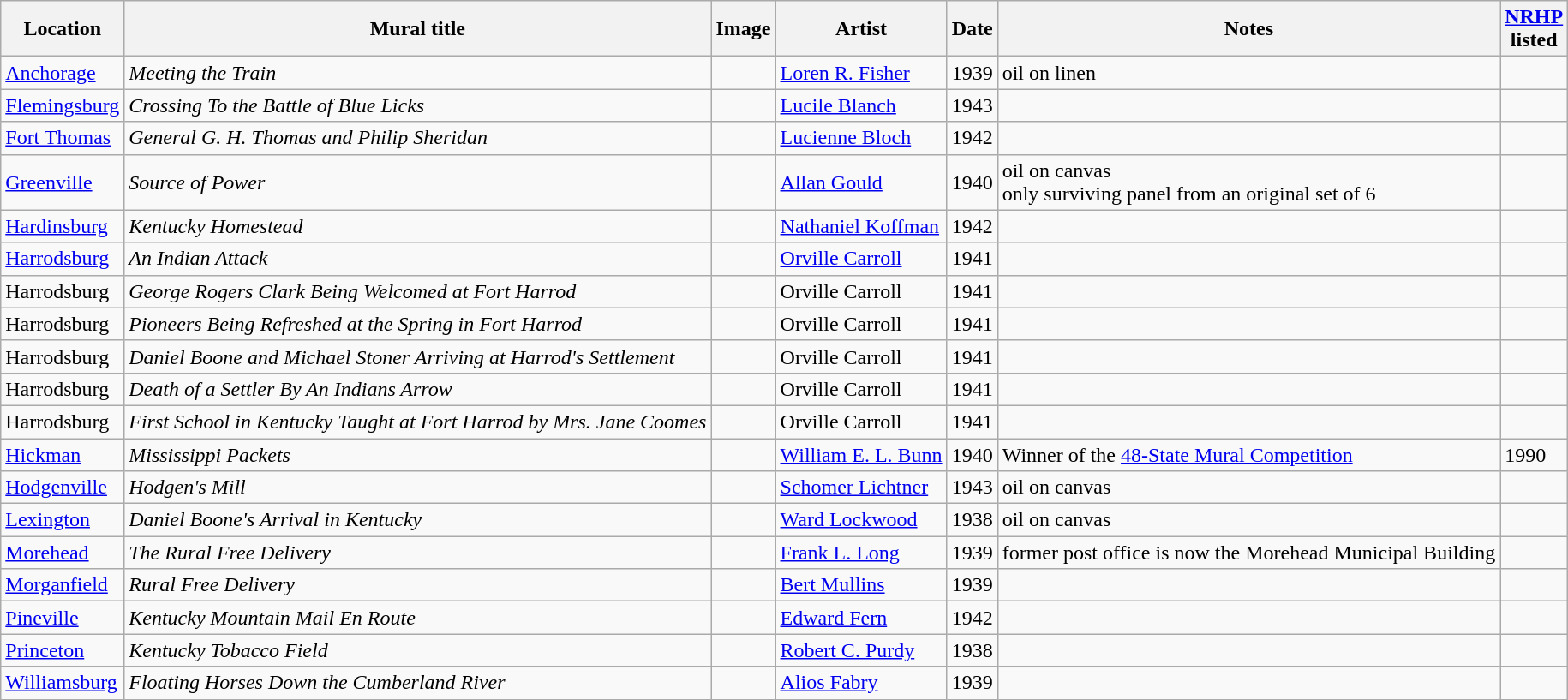<table class="wikitable sortable">
<tr>
<th>Location</th>
<th>Mural title</th>
<th>Image</th>
<th>Artist</th>
<th>Date</th>
<th>Notes</th>
<th><a href='#'>NRHP</a><br>listed</th>
</tr>
<tr>
<td><a href='#'>Anchorage</a></td>
<td><em>Meeting the Train</em></td>
<td></td>
<td><a href='#'>Loren R. Fisher</a></td>
<td>1939</td>
<td>oil on linen</td>
<td></td>
</tr>
<tr>
<td><a href='#'>Flemingsburg</a></td>
<td><em>Crossing To the Battle of Blue Licks</em></td>
<td></td>
<td><a href='#'>Lucile Blanch</a></td>
<td>1943</td>
<td></td>
<td></td>
</tr>
<tr>
<td><a href='#'>Fort Thomas</a></td>
<td><em>General G. H. Thomas and Philip Sheridan</em></td>
<td></td>
<td><a href='#'>Lucienne Bloch</a></td>
<td>1942</td>
<td></td>
<td></td>
</tr>
<tr>
<td><a href='#'>Greenville</a></td>
<td><em>Source of Power</em></td>
<td></td>
<td><a href='#'>Allan Gould</a></td>
<td>1940</td>
<td>oil on canvas<br>only surviving panel from an original set of 6</td>
<td></td>
</tr>
<tr>
<td><a href='#'>Hardinsburg</a></td>
<td><em>Kentucky Homestead</em></td>
<td></td>
<td><a href='#'>Nathaniel Koffman</a></td>
<td>1942</td>
<td></td>
<td></td>
</tr>
<tr>
<td><a href='#'>Harrodsburg</a></td>
<td><em>An Indian Attack</em></td>
<td></td>
<td><a href='#'>Orville Carroll</a></td>
<td>1941</td>
<td></td>
<td></td>
</tr>
<tr>
<td>Harrodsburg</td>
<td><em>George Rogers Clark Being Welcomed at Fort Harrod</em></td>
<td></td>
<td>Orville Carroll</td>
<td>1941</td>
<td></td>
<td></td>
</tr>
<tr>
<td>Harrodsburg</td>
<td><em>Pioneers Being Refreshed at the Spring in Fort Harrod</em></td>
<td></td>
<td>Orville Carroll</td>
<td>1941</td>
<td></td>
<td></td>
</tr>
<tr>
<td>Harrodsburg</td>
<td><em>Daniel Boone and Michael Stoner Arriving at Harrod's Settlement</em></td>
<td></td>
<td>Orville Carroll</td>
<td>1941</td>
<td></td>
<td></td>
</tr>
<tr>
<td>Harrodsburg</td>
<td><em>Death of a Settler By An Indians Arrow</em></td>
<td></td>
<td>Orville Carroll</td>
<td>1941</td>
<td></td>
<td></td>
</tr>
<tr>
<td>Harrodsburg</td>
<td><em>First School in Kentucky Taught at Fort Harrod by Mrs. Jane Coomes</em></td>
<td></td>
<td>Orville Carroll</td>
<td>1941</td>
<td></td>
<td></td>
</tr>
<tr>
<td><a href='#'>Hickman</a></td>
<td><em>Mississippi Packets</em></td>
<td></td>
<td><a href='#'>William E. L. Bunn</a></td>
<td>1940</td>
<td>Winner of the <a href='#'>48-State Mural Competition</a></td>
<td>1990</td>
</tr>
<tr>
<td><a href='#'>Hodgenville</a></td>
<td><em>Hodgen's Mill</em></td>
<td></td>
<td><a href='#'>Schomer Lichtner</a></td>
<td>1943</td>
<td>oil on canvas</td>
<td></td>
</tr>
<tr>
<td><a href='#'>Lexington</a></td>
<td><em>Daniel Boone's Arrival in Kentucky</em></td>
<td></td>
<td><a href='#'>Ward Lockwood</a></td>
<td>1938</td>
<td>oil on canvas</td>
</tr>
<tr>
<td><a href='#'>Morehead</a></td>
<td><em>The Rural Free Delivery</em></td>
<td></td>
<td><a href='#'>Frank L. Long</a></td>
<td>1939</td>
<td>former post office is now the Morehead Municipal Building</td>
<td></td>
</tr>
<tr>
<td><a href='#'>Morganfield</a></td>
<td><em>Rural Free Delivery</em></td>
<td></td>
<td><a href='#'>Bert Mullins</a></td>
<td>1939</td>
<td></td>
<td></td>
</tr>
<tr>
<td><a href='#'>Pineville</a></td>
<td><em>Kentucky Mountain Mail En Route</em></td>
<td></td>
<td><a href='#'>Edward Fern</a></td>
<td>1942</td>
<td></td>
<td></td>
</tr>
<tr>
<td><a href='#'>Princeton</a></td>
<td><em>Kentucky Tobacco Field</em></td>
<td></td>
<td><a href='#'>Robert C. Purdy</a></td>
<td>1938</td>
<td></td>
<td></td>
</tr>
<tr>
<td><a href='#'>Williamsburg</a></td>
<td><em>Floating Horses Down the Cumberland River</em></td>
<td></td>
<td><a href='#'>Alios Fabry</a></td>
<td>1939</td>
<td></td>
<td></td>
</tr>
</table>
